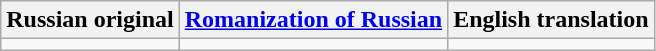<table class="wikitable">
<tr>
<th>Russian original</th>
<th><a href='#'>Romanization of Russian</a></th>
<th>English translation</th>
</tr>
<tr style="valign:top;white-space:nowrap;">
<td></td>
<td></td>
<td></td>
</tr>
</table>
